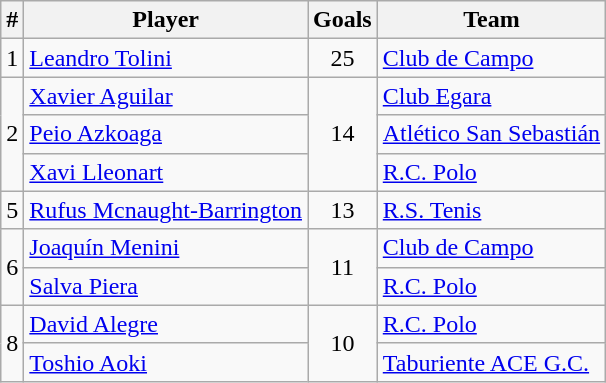<table class="wikitable">
<tr>
<th>#</th>
<th>Player</th>
<th>Goals</th>
<th>Team</th>
</tr>
<tr>
<td>1</td>
<td> <a href='#'>Leandro Tolini</a></td>
<td style="text-align:center;">25</td>
<td><a href='#'>Club de Campo</a></td>
</tr>
<tr>
<td rowspan=3>2</td>
<td> <a href='#'>Xavier Aguilar</a></td>
<td rowspan=3 style="text-align:center;">14</td>
<td><a href='#'>Club Egara</a></td>
</tr>
<tr>
<td> <a href='#'>Peio Azkoaga</a></td>
<td><a href='#'>Atlético San Sebastián</a></td>
</tr>
<tr>
<td> <a href='#'>Xavi Lleonart</a></td>
<td><a href='#'>R.C. Polo</a></td>
</tr>
<tr>
<td>5</td>
<td> <a href='#'>Rufus Mcnaught-Barrington</a></td>
<td style="text-align:center;">13</td>
<td><a href='#'>R.S. Tenis</a></td>
</tr>
<tr>
<td rowspan=2>6</td>
<td> <a href='#'>Joaquín Menini</a></td>
<td rowspan=2 style="text-align:center;">11</td>
<td><a href='#'>Club de Campo</a></td>
</tr>
<tr>
<td> <a href='#'>Salva Piera</a></td>
<td><a href='#'>R.C. Polo</a></td>
</tr>
<tr>
<td rowspan=2>8</td>
<td> <a href='#'>David Alegre</a></td>
<td rowspan=2 style="text-align:center;">10</td>
<td><a href='#'>R.C. Polo</a></td>
</tr>
<tr>
<td> <a href='#'>Toshio Aoki</a></td>
<td><a href='#'>Taburiente ACE G.C.</a></td>
</tr>
</table>
